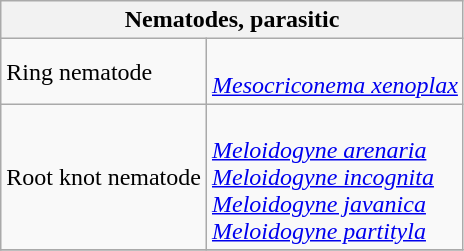<table class="wikitable" style="clear">
<tr>
<th colspan=2><strong>Nematodes, parasitic</strong><br></th>
</tr>
<tr>
<td>Ring nematode</td>
<td><br><em><a href='#'>Mesocriconema xenoplax</a></em></td>
</tr>
<tr>
<td>Root knot nematode</td>
<td><br><em><a href='#'>Meloidogyne arenaria</a></em><br>
<em><a href='#'>Meloidogyne incognita</a></em><br>
<em><a href='#'>Meloidogyne javanica</a></em><br>
<em><a href='#'>Meloidogyne partityla</a></em></td>
</tr>
<tr>
</tr>
</table>
